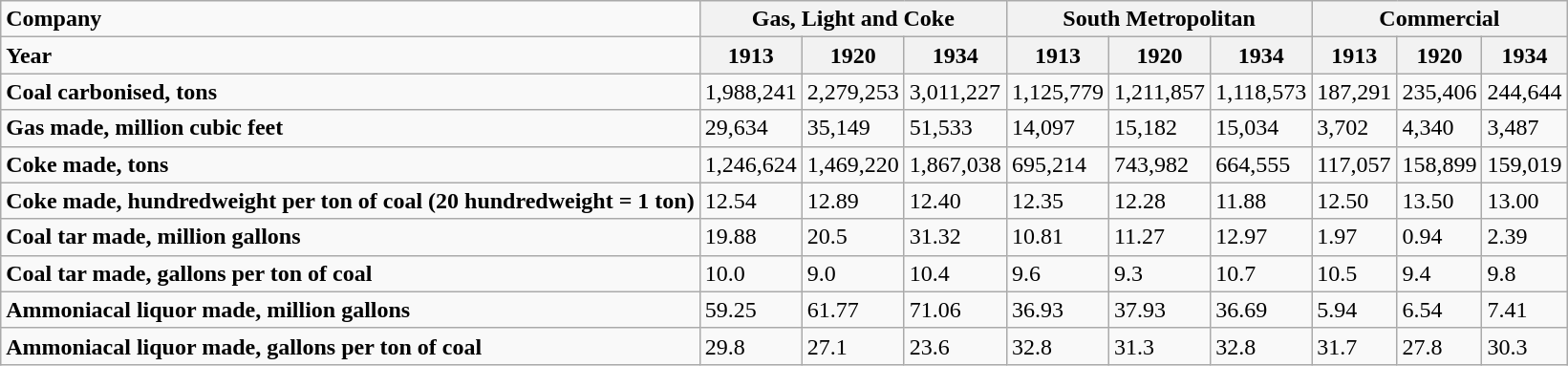<table class="wikitable">
<tr>
<td><strong>Company</strong></td>
<th colspan="3">Gas, Light  and Coke</th>
<th colspan="3">South  Metropolitan</th>
<th colspan="3">Commercial</th>
</tr>
<tr>
<td><strong>Year</strong></td>
<th>1913</th>
<th>1920</th>
<th>1934</th>
<th>1913</th>
<th>1920</th>
<th>1934</th>
<th>1913</th>
<th>1920</th>
<th>1934</th>
</tr>
<tr>
<td><strong>Coal carbonised,  tons</strong></td>
<td>1,988,241</td>
<td>2,279,253</td>
<td>3,011,227</td>
<td>1,125,779</td>
<td>1,211,857</td>
<td>1,118,573</td>
<td>187,291</td>
<td>235,406</td>
<td>244,644</td>
</tr>
<tr>
<td><strong>Gas made, million  cubic feet</strong></td>
<td>29,634</td>
<td>35,149</td>
<td>51,533</td>
<td>14,097</td>
<td>15,182</td>
<td>15,034</td>
<td>3,702</td>
<td>4,340</td>
<td>3,487</td>
</tr>
<tr>
<td><strong>Coke made,  tons</strong></td>
<td>1,246,624</td>
<td>1,469,220</td>
<td>1,867,038</td>
<td>695,214</td>
<td>743,982</td>
<td>664,555</td>
<td>117,057</td>
<td>158,899</td>
<td>159,019</td>
</tr>
<tr>
<td><strong>Coke made,  hundredweight per ton of coal (20 hundredweight = 1 ton)</strong></td>
<td>12.54</td>
<td>12.89</td>
<td>12.40</td>
<td>12.35</td>
<td>12.28</td>
<td>11.88</td>
<td>12.50</td>
<td>13.50</td>
<td>13.00</td>
</tr>
<tr>
<td><strong>Coal tar  made, million gallons</strong></td>
<td>19.88</td>
<td>20.5</td>
<td>31.32</td>
<td>10.81</td>
<td>11.27</td>
<td>12.97</td>
<td>1.97</td>
<td>0.94</td>
<td>2.39</td>
</tr>
<tr>
<td><strong>Coal tar  made, gallons per ton of coal</strong></td>
<td>10.0</td>
<td>9.0</td>
<td>10.4</td>
<td>9.6</td>
<td>9.3</td>
<td>10.7</td>
<td>10.5</td>
<td>9.4</td>
<td>9.8</td>
</tr>
<tr>
<td><strong>Ammoniacal  liquor made, million gallons</strong></td>
<td>59.25</td>
<td>61.77</td>
<td>71.06</td>
<td>36.93</td>
<td>37.93</td>
<td>36.69</td>
<td>5.94</td>
<td>6.54</td>
<td>7.41</td>
</tr>
<tr>
<td><strong>Ammoniacal liquor  made, gallons per ton of coal</strong></td>
<td>29.8</td>
<td>27.1</td>
<td>23.6</td>
<td>32.8</td>
<td>31.3</td>
<td>32.8</td>
<td>31.7</td>
<td>27.8</td>
<td>30.3</td>
</tr>
</table>
